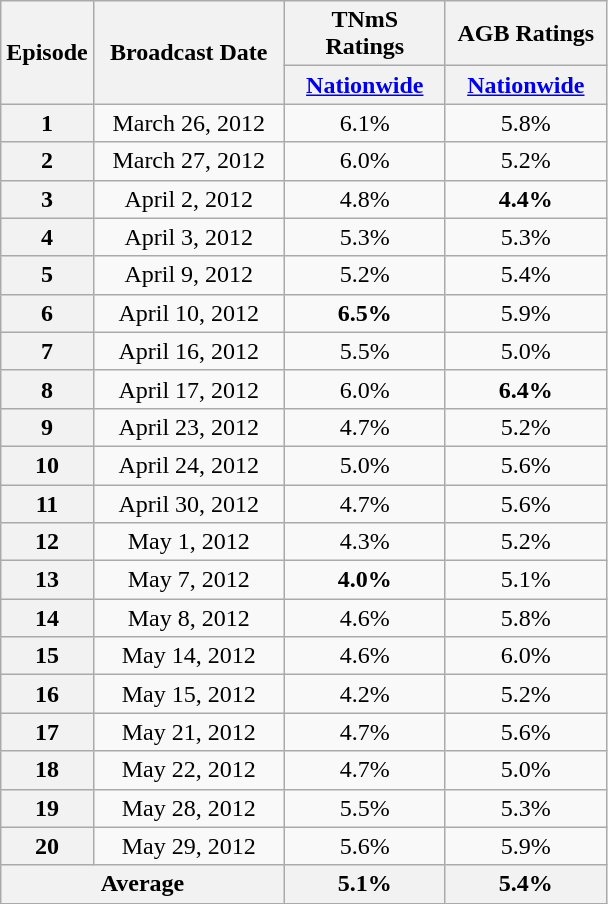<table class="wikitable" style="text-align:center">
<tr>
<th rowspan="2" style="width:40px;">Episode</th>
<th rowspan="2" style="width:120px;">Broadcast Date</th>
<th>TNmS Ratings</th>
<th>AGB Ratings</th>
</tr>
<tr>
<th width=100><a href='#'>Nationwide</a></th>
<th width=100><a href='#'>Nationwide</a></th>
</tr>
<tr>
<th>1</th>
<td>March 26, 2012</td>
<td>6.1%</td>
<td>5.8%</td>
</tr>
<tr>
<th>2</th>
<td>March 27, 2012</td>
<td>6.0%</td>
<td>5.2%</td>
</tr>
<tr>
<th>3</th>
<td>April 2, 2012</td>
<td>4.8%</td>
<td><span><strong>4.4%</strong></span></td>
</tr>
<tr>
<th>4</th>
<td>April 3, 2012</td>
<td>5.3%</td>
<td>5.3%</td>
</tr>
<tr>
<th>5</th>
<td>April 9, 2012</td>
<td>5.2%</td>
<td>5.4%</td>
</tr>
<tr>
<th>6</th>
<td>April 10, 2012</td>
<td><span><strong>6.5%</strong></span></td>
<td>5.9%</td>
</tr>
<tr>
<th>7</th>
<td>April 16, 2012</td>
<td>5.5%</td>
<td>5.0%</td>
</tr>
<tr>
<th>8</th>
<td>April 17, 2012</td>
<td>6.0%</td>
<td><span><strong>6.4%</strong></span></td>
</tr>
<tr>
<th>9</th>
<td>April 23, 2012</td>
<td>4.7%</td>
<td>5.2%</td>
</tr>
<tr>
<th>10</th>
<td>April 24, 2012</td>
<td>5.0%</td>
<td>5.6%</td>
</tr>
<tr>
<th>11</th>
<td>April 30, 2012</td>
<td>4.7%</td>
<td>5.6%</td>
</tr>
<tr>
<th>12</th>
<td>May 1, 2012</td>
<td>4.3%</td>
<td>5.2%</td>
</tr>
<tr>
<th>13</th>
<td>May 7, 2012</td>
<td><span><strong>4.0%</strong></span></td>
<td>5.1%</td>
</tr>
<tr>
<th>14</th>
<td>May 8, 2012</td>
<td>4.6%</td>
<td>5.8%</td>
</tr>
<tr .>
<th>15</th>
<td>May 14, 2012</td>
<td>4.6%</td>
<td>6.0%</td>
</tr>
<tr>
<th>16</th>
<td>May 15, 2012</td>
<td>4.2%</td>
<td>5.2%</td>
</tr>
<tr>
<th>17</th>
<td>May 21, 2012</td>
<td>4.7%</td>
<td>5.6%</td>
</tr>
<tr>
<th>18</th>
<td>May 22, 2012</td>
<td>4.7%</td>
<td>5.0%</td>
</tr>
<tr>
<th>19</th>
<td>May 28, 2012</td>
<td>5.5%</td>
<td>5.3%</td>
</tr>
<tr>
<th>20</th>
<td>May 29, 2012</td>
<td>5.6%</td>
<td>5.9%</td>
</tr>
<tr>
<th colspan=2>Average</th>
<th><span><strong>5.1%</strong></span></th>
<th><span><strong>5.4%</strong></span></th>
</tr>
</table>
